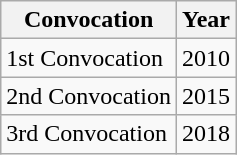<table class="wikitable">
<tr>
<th>Convocation</th>
<th>Year</th>
</tr>
<tr>
<td>1st Convocation </td>
<td>2010</td>
</tr>
<tr>
<td>2nd Convocation </td>
<td>2015</td>
</tr>
<tr>
<td>3rd Convocation </td>
<td>2018</td>
</tr>
</table>
